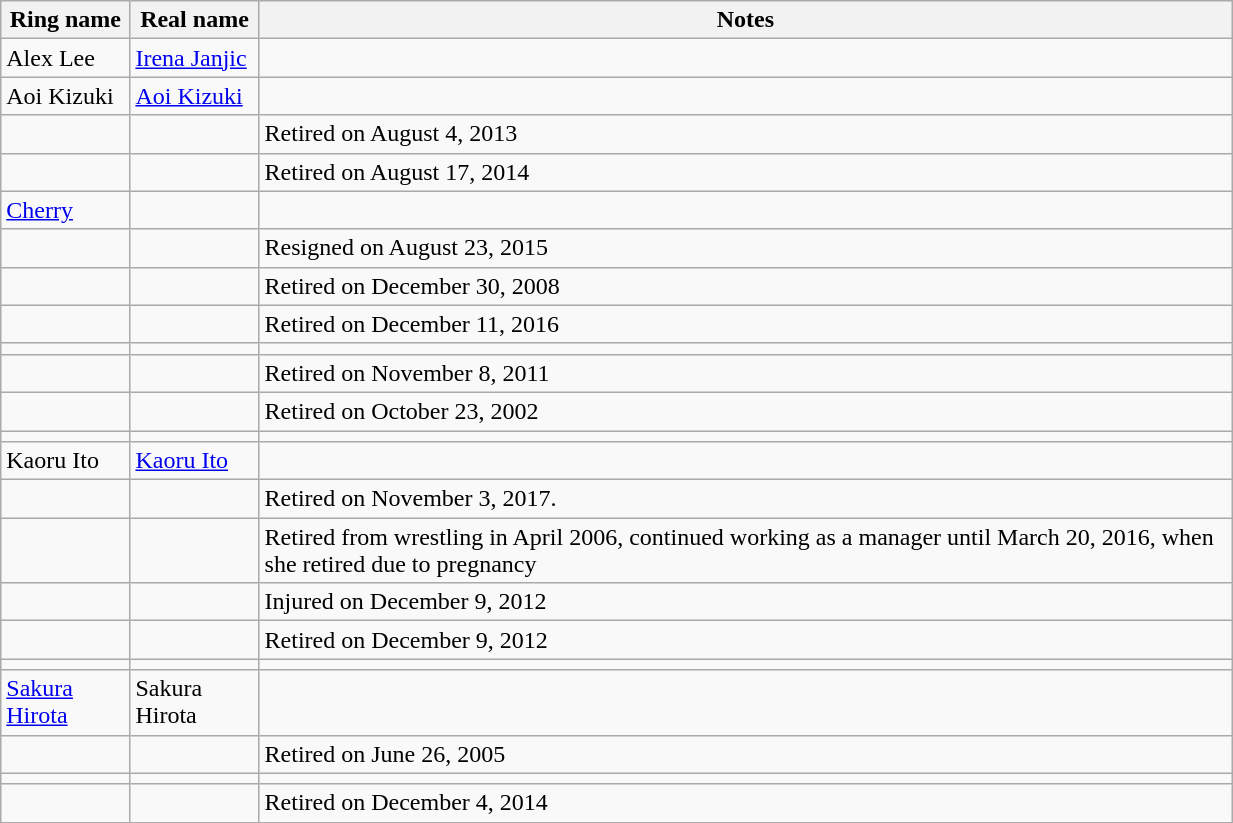<table class="wikitable sortable" align="left center" style="width:65%;">
<tr>
<th width:15%;">Ring name</th>
<th width:15%;">Real name</th>
<th width:20%;">Notes</th>
</tr>
<tr>
<td>Alex Lee</td>
<td><a href='#'>Irena Janjic</a></td>
<td></td>
</tr>
<tr>
<td>Aoi Kizuki</td>
<td><a href='#'>Aoi Kizuki</a></td>
<td></td>
</tr>
<tr>
<td></td>
<td></td>
<td>Retired on August 4, 2013</td>
</tr>
<tr>
<td></td>
<td></td>
<td>Retired on August 17, 2014</td>
</tr>
<tr>
<td><a href='#'>Cherry</a></td>
<td></td>
<td></td>
</tr>
<tr>
<td></td>
<td></td>
<td>Resigned on August 23, 2015</td>
</tr>
<tr>
<td></td>
<td></td>
<td>Retired on December 30, 2008</td>
</tr>
<tr>
<td></td>
<td></td>
<td>Retired on December 11, 2016</td>
</tr>
<tr>
<td></td>
<td></td>
<td></td>
</tr>
<tr>
<td></td>
<td></td>
<td>Retired on November 8, 2011</td>
</tr>
<tr>
<td></td>
<td></td>
<td>Retired on October 23, 2002</td>
</tr>
<tr>
<td></td>
<td></td>
<td></td>
</tr>
<tr>
<td>Kaoru Ito</td>
<td><a href='#'>Kaoru Ito</a></td>
<td></td>
</tr>
<tr>
<td></td>
<td></td>
<td>Retired on November 3, 2017.</td>
</tr>
<tr>
<td></td>
<td></td>
<td>Retired from wrestling in April 2006, continued working as a manager until March 20, 2016, when she retired due to pregnancy</td>
</tr>
<tr>
<td></td>
<td></td>
<td>Injured on December 9, 2012</td>
</tr>
<tr>
<td></td>
<td></td>
<td>Retired on December 9, 2012</td>
</tr>
<tr>
<td></td>
<td></td>
<td></td>
</tr>
<tr>
<td><a href='#'>Sakura Hirota</a></td>
<td>Sakura Hirota</td>
<td></td>
</tr>
<tr>
<td></td>
<td></td>
<td>Retired on June 26, 2005</td>
</tr>
<tr>
<td></td>
<td></td>
<td></td>
</tr>
<tr>
<td></td>
<td></td>
<td>Retired on December 4, 2014</td>
</tr>
</table>
